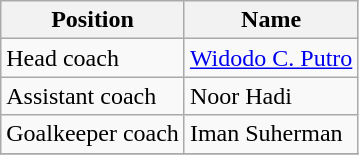<table class="wikitable">
<tr>
<th>Position</th>
<th>Name</th>
</tr>
<tr>
<td>Head coach</td>
<td> <a href='#'>Widodo C. Putro</a></td>
</tr>
<tr>
<td>Assistant coach</td>
<td> Noor Hadi</td>
</tr>
<tr>
<td>Goalkeeper coach</td>
<td> Iman Suherman</td>
</tr>
<tr>
</tr>
</table>
